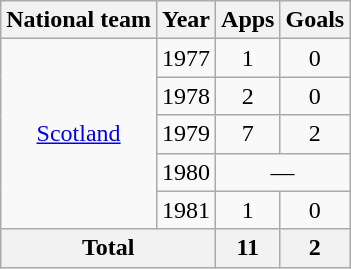<table class="wikitable" style="text-align:center">
<tr>
<th>National team</th>
<th>Year</th>
<th>Apps</th>
<th>Goals</th>
</tr>
<tr>
<td rowspan="5"><a href='#'>Scotland</a></td>
<td>1977</td>
<td>1</td>
<td>0</td>
</tr>
<tr>
<td>1978</td>
<td>2</td>
<td>0</td>
</tr>
<tr>
<td>1979</td>
<td>7</td>
<td>2</td>
</tr>
<tr>
<td>1980</td>
<td colspan="2">—</td>
</tr>
<tr>
<td>1981</td>
<td>1</td>
<td>0</td>
</tr>
<tr>
<th colspan="2">Total</th>
<th>11</th>
<th>2</th>
</tr>
</table>
